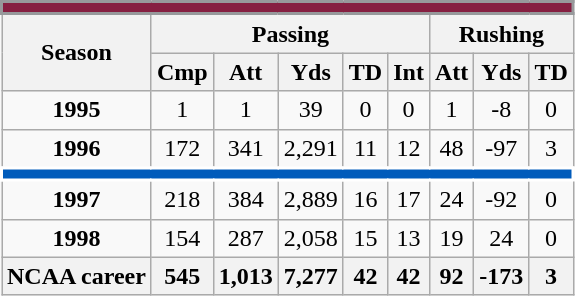<table class=wikitable style="text-align:center;">
<tr>
<td ! colspan="12" style="background: #861F41; border: 2px solid #97999B; color:white;"></td>
</tr>
<tr>
<th rowspan=2>Season</th>
<th colspan=5>Passing</th>
<th colspan=3>Rushing</th>
</tr>
<tr>
<th>Cmp</th>
<th>Att</th>
<th>Yds</th>
<th>TD</th>
<th>Int</th>
<th>Att</th>
<th>Yds</th>
<th>TD</th>
</tr>
<tr>
<td><strong>1995</strong></td>
<td>1</td>
<td>1</td>
<td>39</td>
<td>0</td>
<td>0</td>
<td>1</td>
<td>-8</td>
<td>0</td>
</tr>
<tr>
<td><strong>1996</strong></td>
<td>172</td>
<td>341</td>
<td>2,291</td>
<td>11</td>
<td>12</td>
<td>48</td>
<td>-97</td>
<td>3</td>
</tr>
<tr>
<td ! colspan="12" style="background: #005BBB; border: 2px solid white; color:white;"></td>
</tr>
<tr>
<td><strong>1997</strong></td>
<td>218</td>
<td>384</td>
<td>2,889</td>
<td>16</td>
<td>17</td>
<td>24</td>
<td>-92</td>
<td>0</td>
</tr>
<tr>
<td><strong>1998</strong></td>
<td>154</td>
<td>287</td>
<td>2,058</td>
<td>15</td>
<td>13</td>
<td>19</td>
<td>24</td>
<td>0</td>
</tr>
<tr>
<th>NCAA career</th>
<th>545</th>
<th>1,013</th>
<th>7,277</th>
<th>42</th>
<th>42</th>
<th>92</th>
<th>-173</th>
<th>3</th>
</tr>
</table>
